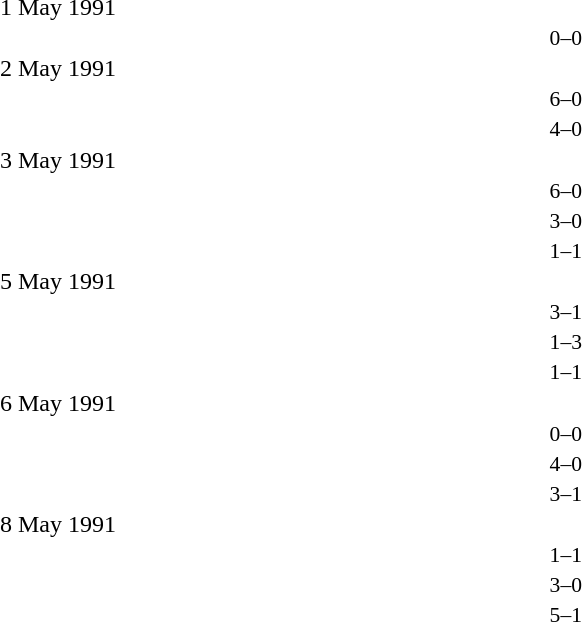<table style="width:60%;" cellspacing="1">
<tr>
<th width=25%></th>
<th width=10%></th>
<th width=25%></th>
</tr>
<tr>
<td>1 May 1991</td>
</tr>
<tr style=font-size:90%>
<td align=right></td>
<td align=center>0–0</td>
<td></td>
</tr>
<tr>
<td>2 May 1991</td>
</tr>
<tr style=font-size:90%>
<td align=right></td>
<td align=center>6–0</td>
<td></td>
</tr>
<tr style=font-size:90%>
<td align=right></td>
<td align=center>4–0</td>
<td></td>
</tr>
<tr>
<td>3 May 1991</td>
</tr>
<tr style=font-size:90%>
<td align=right></td>
<td align=center>6–0</td>
<td></td>
</tr>
<tr style=font-size:90%>
<td align=right></td>
<td align=center>3–0</td>
<td></td>
</tr>
<tr style=font-size:90%>
<td align=right></td>
<td align=center>1–1</td>
<td></td>
</tr>
<tr>
<td>5 May 1991</td>
</tr>
<tr style=font-size:90%>
<td align=right></td>
<td align=center>3–1</td>
<td></td>
</tr>
<tr style=font-size:90%>
<td align=right></td>
<td align=center>1–3</td>
<td></td>
</tr>
<tr style=font-size:90%>
<td align=right></td>
<td align=center>1–1</td>
<td></td>
</tr>
<tr>
<td>6 May 1991</td>
</tr>
<tr style=font-size:90%>
<td align=right></td>
<td align=center>0–0</td>
<td></td>
</tr>
<tr style=font-size:90%>
<td align=right></td>
<td align=center>4–0</td>
<td></td>
</tr>
<tr style=font-size:90%>
<td align=right></td>
<td align=center>3–1</td>
<td></td>
</tr>
<tr>
<td>8 May 1991</td>
</tr>
<tr style=font-size:90%>
<td align=right></td>
<td align=center>1–1</td>
<td></td>
</tr>
<tr style=font-size:90%>
<td align=right></td>
<td align=center>3–0</td>
<td></td>
</tr>
<tr style=font-size:90%>
<td align=right></td>
<td align=center>5–1</td>
<td></td>
</tr>
</table>
